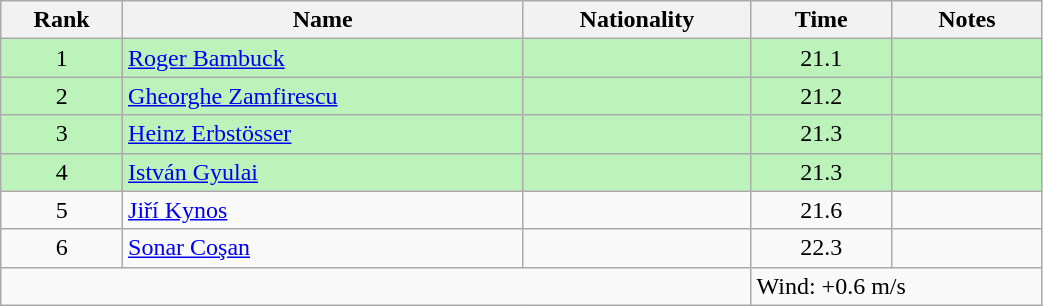<table class="wikitable sortable" style="text-align:center;width: 55%">
<tr>
<th>Rank</th>
<th>Name</th>
<th>Nationality</th>
<th>Time</th>
<th>Notes</th>
</tr>
<tr bgcolor=bbf3bb>
<td>1</td>
<td align=left><a href='#'>Roger Bambuck</a></td>
<td align=left></td>
<td>21.1</td>
<td></td>
</tr>
<tr bgcolor=bbf3bb>
<td>2</td>
<td align=left><a href='#'>Gheorghe Zamfirescu</a></td>
<td align=left></td>
<td>21.2</td>
<td></td>
</tr>
<tr bgcolor=bbf3bb>
<td>3</td>
<td align=left><a href='#'>Heinz Erbstösser</a></td>
<td align=left></td>
<td>21.3</td>
<td></td>
</tr>
<tr bgcolor=bbf3bb>
<td>4</td>
<td align=left><a href='#'>István Gyulai</a></td>
<td align=left></td>
<td>21.3</td>
<td></td>
</tr>
<tr>
<td>5</td>
<td align=left><a href='#'>Jiří Kynos</a></td>
<td align=left></td>
<td>21.6</td>
<td></td>
</tr>
<tr>
<td>6</td>
<td align=left><a href='#'>Sonar Coşan</a></td>
<td align=left></td>
<td>22.3</td>
<td></td>
</tr>
<tr class="sortbottom">
<td colspan="3"></td>
<td colspan="2" style="text-align:left;">Wind: +0.6 m/s</td>
</tr>
</table>
